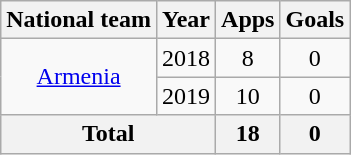<table class="wikitable" style="text-align:center">
<tr>
<th>National team</th>
<th>Year</th>
<th>Apps</th>
<th>Goals</th>
</tr>
<tr>
<td rowspan="2"><a href='#'>Armenia</a></td>
<td>2018</td>
<td>8</td>
<td>0</td>
</tr>
<tr>
<td>2019</td>
<td>10</td>
<td>0</td>
</tr>
<tr>
<th colspan="2">Total</th>
<th>18</th>
<th>0</th>
</tr>
</table>
